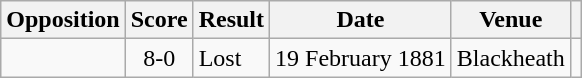<table class="wikitable">
<tr>
<th>Opposition</th>
<th>Score</th>
<th>Result</th>
<th>Date</th>
<th>Venue</th>
<th scope="col" class="unsortable"></th>
</tr>
<tr>
<td></td>
<td align="center">8-0</td>
<td>Lost</td>
<td align=right>19 February 1881</td>
<td>Blackheath</td>
<td></td>
</tr>
</table>
